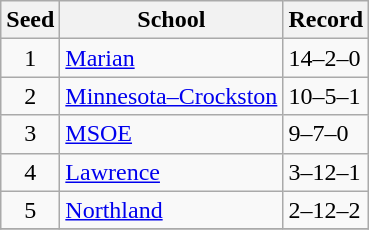<table class="wikitable">
<tr>
<th>Seed</th>
<th>School</th>
<th>Record</th>
</tr>
<tr>
<td align=center>1</td>
<td><a href='#'>Marian</a></td>
<td>14–2–0</td>
</tr>
<tr>
<td align=center>2</td>
<td><a href='#'>Minnesota–Crockston</a></td>
<td>10–5–1</td>
</tr>
<tr>
<td align=center>3</td>
<td><a href='#'>MSOE</a></td>
<td>9–7–0</td>
</tr>
<tr>
<td align=center>4</td>
<td><a href='#'>Lawrence</a></td>
<td>3–12–1</td>
</tr>
<tr>
<td align=center>5</td>
<td><a href='#'>Northland</a></td>
<td>2–12–2</td>
</tr>
<tr>
</tr>
</table>
